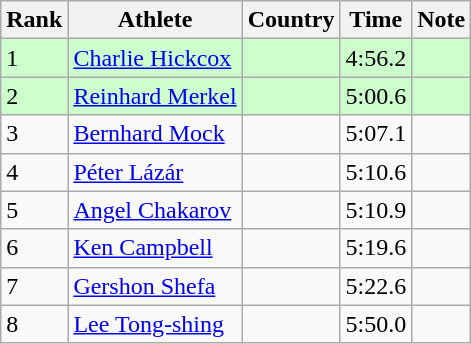<table class="wikitable sortable">
<tr>
<th>Rank</th>
<th>Athlete</th>
<th>Country</th>
<th>Time</th>
<th>Note</th>
</tr>
<tr bgcolor=#CCFFCC>
<td>1</td>
<td><a href='#'>Charlie Hickcox</a></td>
<td></td>
<td>4:56.2</td>
<td></td>
</tr>
<tr bgcolor=#CCFFCC>
<td>2</td>
<td><a href='#'>Reinhard Merkel</a></td>
<td></td>
<td>5:00.6</td>
<td></td>
</tr>
<tr>
<td>3</td>
<td><a href='#'>Bernhard Mock</a></td>
<td></td>
<td>5:07.1</td>
<td></td>
</tr>
<tr>
<td>4</td>
<td><a href='#'>Péter Lázár</a></td>
<td></td>
<td>5:10.6</td>
<td></td>
</tr>
<tr>
<td>5</td>
<td><a href='#'>Angel Chakarov</a></td>
<td></td>
<td>5:10.9</td>
<td></td>
</tr>
<tr>
<td>6</td>
<td><a href='#'>Ken Campbell</a></td>
<td></td>
<td>5:19.6</td>
<td></td>
</tr>
<tr>
<td>7</td>
<td><a href='#'>Gershon Shefa</a></td>
<td></td>
<td>5:22.6</td>
<td></td>
</tr>
<tr>
<td>8</td>
<td><a href='#'>Lee Tong-shing</a></td>
<td></td>
<td>5:50.0</td>
<td></td>
</tr>
</table>
